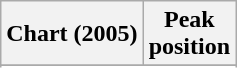<table class="wikitable sortable plainrowheaders" style="text-align:center">
<tr>
<th scope="col">Chart (2005)</th>
<th scope="col">Peak<br> position</th>
</tr>
<tr>
</tr>
<tr>
</tr>
</table>
